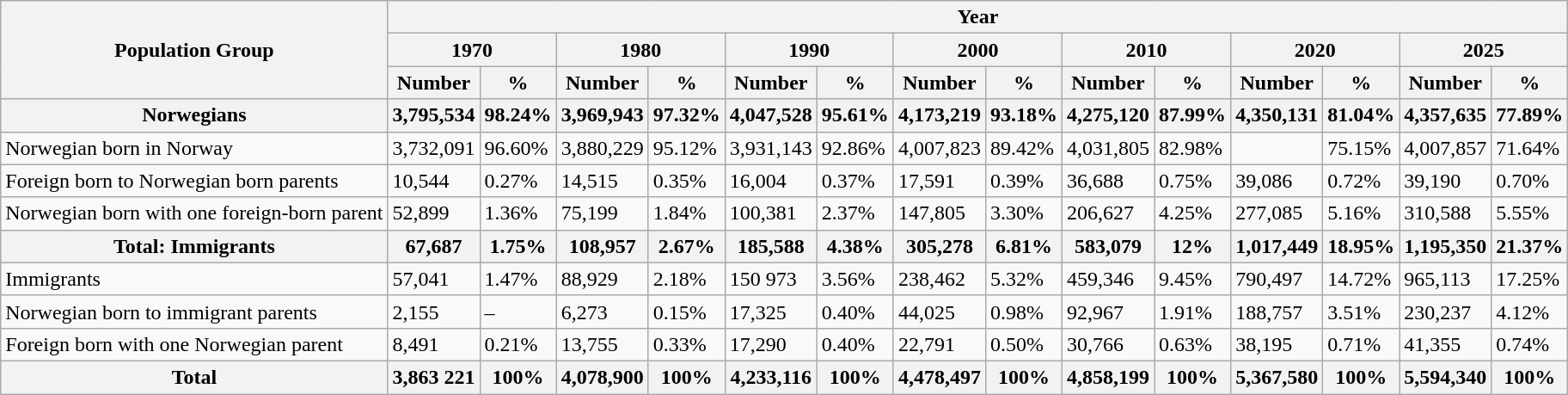<table class="wikitable">
<tr>
<th rowspan="3">Population Group</th>
<th colspan="14">Year</th>
</tr>
<tr>
<th colspan="2">1970</th>
<th colspan="2">1980</th>
<th colspan="2">1990</th>
<th colspan="2">2000</th>
<th colspan="2">2010</th>
<th colspan="2">2020</th>
<th colspan="2">2025</th>
</tr>
<tr>
<th>Number</th>
<th>%</th>
<th>Number</th>
<th>%</th>
<th>Number</th>
<th>%</th>
<th>Number</th>
<th>%</th>
<th>Number</th>
<th>%</th>
<th>Number</th>
<th>%</th>
<th>Number</th>
<th>%</th>
</tr>
<tr>
<th> Norwegians</th>
<th>3,795,534</th>
<th>98.24%</th>
<th>3,969,943</th>
<th>97.32%</th>
<th>4,047,528</th>
<th>95.61%</th>
<th>4,173,219</th>
<th>93.18%</th>
<th>4,275,120</th>
<th>87.99%</th>
<th>4,350,131</th>
<th>81.04%</th>
<th>4,357,635</th>
<th>77.89%</th>
</tr>
<tr>
<td>Norwegian born in Norway</td>
<td>3,732,091</td>
<td>96.60%</td>
<td>3,880,229</td>
<td>95.12%</td>
<td>3,931,143</td>
<td>92.86%</td>
<td>4,007,823</td>
<td>89.42%</td>
<td>4,031,805</td>
<td>82.98%</td>
<td></td>
<td>75.15%</td>
<td>4,007,857</td>
<td>71.64%</td>
</tr>
<tr>
<td>Foreign born to Norwegian born parents</td>
<td>10,544</td>
<td>0.27%</td>
<td>14,515</td>
<td>0.35%</td>
<td>16,004</td>
<td>0.37%</td>
<td>17,591</td>
<td>0.39%</td>
<td>36,688</td>
<td>0.75%</td>
<td>39,086</td>
<td>0.72%</td>
<td>39,190</td>
<td>0.70%</td>
</tr>
<tr>
<td>Norwegian born with one foreign-born parent</td>
<td>52,899</td>
<td>1.36%</td>
<td>75,199</td>
<td>1.84%</td>
<td>100,381</td>
<td>2.37%</td>
<td>147,805</td>
<td>3.30%</td>
<td>206,627</td>
<td>4.25%</td>
<td>277,085</td>
<td>5.16%</td>
<td>310,588</td>
<td>5.55%</td>
</tr>
<tr>
<th>Total: Immigrants</th>
<th>67,687</th>
<th>1.75%</th>
<th>108,957</th>
<th>2.67%</th>
<th>185,588</th>
<th>4.38%</th>
<th>305,278</th>
<th>6.81%</th>
<th>583,079</th>
<th>12%</th>
<th>1,017,449</th>
<th>18.95%</th>
<th>1,195,350</th>
<th>21.37%</th>
</tr>
<tr>
<td>Immigrants</td>
<td>57,041</td>
<td>1.47%</td>
<td>88,929</td>
<td>2.18%</td>
<td>150 973</td>
<td>3.56%</td>
<td>238,462</td>
<td>5.32%</td>
<td>459,346</td>
<td>9.45%</td>
<td>790,497</td>
<td>14.72%</td>
<td>965,113</td>
<td>17.25%</td>
</tr>
<tr>
<td>Norwegian born to immigrant parents</td>
<td>2,155</td>
<td>–</td>
<td>6,273</td>
<td>0.15%</td>
<td>17,325</td>
<td>0.40%</td>
<td>44,025</td>
<td>0.98%</td>
<td>92,967</td>
<td>1.91%</td>
<td>188,757</td>
<td>3.51%</td>
<td>230,237</td>
<td>4.12%</td>
</tr>
<tr>
<td>Foreign born with one Norwegian parent</td>
<td>8,491</td>
<td>0.21%</td>
<td>13,755</td>
<td>0.33%</td>
<td>17,290</td>
<td>0.40%</td>
<td>22,791</td>
<td>0.50%</td>
<td>30,766</td>
<td>0.63%</td>
<td>38,195</td>
<td>0.71%</td>
<td>41,355</td>
<td>0.74%</td>
</tr>
<tr>
<th>Total</th>
<th>3,863 221</th>
<th>100%</th>
<th>4,078,900</th>
<th>100%</th>
<th>4,233,116</th>
<th>100%</th>
<th>4,478,497</th>
<th>100%</th>
<th>4,858,199</th>
<th>100%</th>
<th>5,367,580</th>
<th>100%</th>
<th>5,594,340</th>
<th>100%</th>
</tr>
</table>
